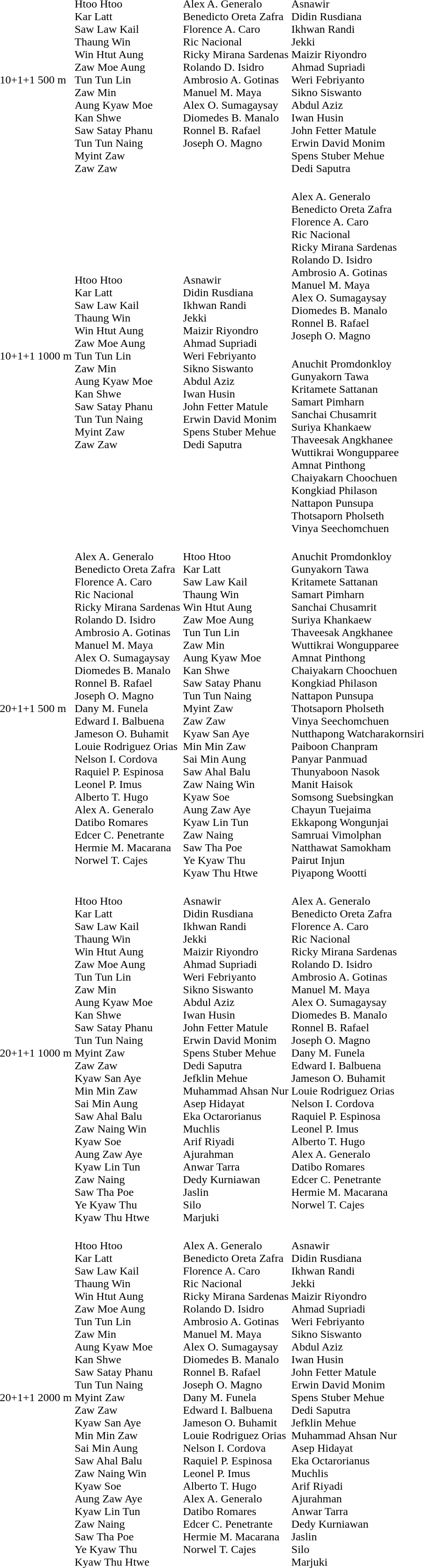<table>
<tr>
<td>10+1+1 500 m</td>
<td><br>Htoo Htoo<br>Kar Latt<br>Saw Law Kail<br>Thaung Win<br>Win Htut Aung<br>Zaw Moe Aung<br>Tun Tun Lin<br>Zaw Min<br>Aung Kyaw Moe<br>Kan Shwe<br>Saw Satay Phanu<br>Tun Tun Naing<br>Myint Zaw<br>Zaw Zaw</td>
<td valign="top"><br>Alex A. Generalo<br>Benedicto Oreta Zafra<br>Florence A. Caro<br>Ric Nacional<br>Ricky Mirana Sardenas<br>Rolando D. Isidro<br>Ambrosio A. Gotinas<br>Manuel M. Maya<br>Alex O. Sumagaysay<br>Diomedes B. Manalo<br>Ronnel B. Rafael<br>Joseph O. Magno</td>
<td><br>Asnawir<br>Didin Rusdiana<br>Ikhwan Randi<br>Jekki<br>Maizir Riyondro<br>Ahmad Supriadi<br>Weri Febriyanto<br>Sikno Siswanto<br>Abdul Aziz<br>Iwan Husin<br>John Fetter Matule<br>Erwin David Monim<br>Spens Stuber Mehue<br>Dedi Saputra</td>
</tr>
<tr>
<td rowspan=2>10+1+1 1000 m</td>
<td rowspan=2><br>Htoo Htoo<br>Kar Latt<br>Saw Law Kail<br>Thaung Win<br>Win Htut Aung<br>Zaw Moe Aung<br>Tun Tun Lin<br>Zaw Min<br>Aung Kyaw Moe<br>Kan Shwe<br>Saw Satay Phanu<br>Tun Tun Naing<br>Myint Zaw<br>Zaw Zaw</td>
<td rowspan=2><br>Asnawir<br>Didin Rusdiana<br>Ikhwan Randi<br>Jekki<br>Maizir Riyondro<br>Ahmad Supriadi<br>Weri Febriyanto<br>Sikno Siswanto<br>Abdul Aziz<br>Iwan Husin<br>John Fetter Matule<br>Erwin David Monim<br>Spens Stuber Mehue<br>Dedi Saputra</td>
<td><br>Alex A. Generalo<br>Benedicto Oreta Zafra<br>Florence A. Caro<br>Ric Nacional<br>Ricky Mirana Sardenas<br>Rolando D. Isidro<br>Ambrosio A. Gotinas<br>Manuel M. Maya<br>Alex O. Sumagaysay<br>Diomedes B. Manalo<br>Ronnel B. Rafael<br>Joseph O. Magno</td>
</tr>
<tr>
<td><br>Anuchit Promdonkloy<br>Gunyakorn Tawa<br>Kritamete Sattanan<br>Samart Pimharn<br>Sanchai Chusamrit<br>Suriya Khankaew<br>Thaveesak Angkhanee<br>Wuttikrai Wongupparee<br>Amnat Pinthong<br>Chaiyakarn Choochuen<br>Kongkiad Philason<br>Nattapon Punsupa<br>Thotsaporn Pholseth<br>Vinya Seechomchuen</td>
</tr>
<tr>
<td>20+1+1 500 m</td>
<td valign="top"><br>Alex A. Generalo<br>Benedicto Oreta Zafra<br>Florence A. Caro<br>Ric Nacional<br>Ricky Mirana Sardenas<br>Rolando D. Isidro<br>Ambrosio A. Gotinas<br>Manuel M. Maya<br>Alex O. Sumagaysay<br>Diomedes B. Manalo<br>Ronnel B. Rafael<br>Joseph O. Magno<br>Dany M. Funela<br>Edward I. Balbuena<br>Jameson O. Buhamit<br>Louie Rodriguez Orias<br>Nelson I. Cordova<br>Raquiel P. Espinosa<br>Leonel P. Imus<br>Alberto T. Hugo<br>Alex A. Generalo<br>Datibo Romares<br>Edcer C. Penetrante<br>Hermie M. Macarana<br>Norwel T. Cajes</td>
<td><br>Htoo Htoo<br>Kar Latt<br>Saw Law Kail<br>Thaung Win<br>Win Htut Aung<br>Zaw Moe Aung<br>Tun Tun Lin<br>Zaw Min<br>Aung Kyaw Moe<br>Kan Shwe<br>Saw Satay Phanu<br>Tun Tun Naing<br>Myint Zaw<br>Zaw Zaw<br>Kyaw San Aye<br>Min Min Zaw<br>Sai Min Aung<br>Saw Ahal Balu<br>Zaw Naing Win<br>Kyaw Soe<br>Aung Zaw Aye<br>Kyaw Lin Tun<br>Zaw Naing<br>Saw Tha Poe<br>Ye Kyaw Thu<br>Kyaw Thu Htwe</td>
<td><br>Anuchit Promdonkloy<br>Gunyakorn Tawa<br>Kritamete Sattanan<br>Samart Pimharn<br>Sanchai Chusamrit<br>Suriya Khankaew<br>Thaveesak Angkhanee<br>Wuttikrai Wongupparee<br>Amnat Pinthong<br>Chaiyakarn Choochuen<br>Kongkiad Philason<br>Nattapon Punsupa<br>Thotsaporn Pholseth<br>Vinya Seechomchuen<br>Nutthapong Watcharakornsiri<br>Paiboon Chanpram<br>Panyar Panmuad<br>Thunyaboon Nasok<br>Manit Haisok<br>Somsong Suebsingkan<br>Chayun Tuejaima<br>Ekkapong Wongunjai<br>Samruai Vimolphan<br>Natthawat Samokham<br>Pairut Injun<br>Piyapong Wootti</td>
</tr>
<tr>
<td>20+1+1 1000 m</td>
<td><br>Htoo Htoo<br>Kar Latt<br>Saw Law Kail<br>Thaung Win<br>Win Htut Aung<br>Zaw Moe Aung<br>Tun Tun Lin<br>Zaw Min<br>Aung Kyaw Moe<br>Kan Shwe<br>Saw Satay Phanu<br>Tun Tun Naing<br>Myint Zaw<br>Zaw Zaw<br>Kyaw San Aye<br>Min Min Zaw<br>Sai Min Aung<br>Saw Ahal Balu<br>Zaw Naing Win<br>Kyaw Soe<br>Aung Zaw Aye<br>Kyaw Lin Tun<br>Zaw Naing<br>Saw Tha Poe<br>Ye Kyaw Thu<br>Kyaw Thu Htwe</td>
<td><br>Asnawir<br>Didin Rusdiana<br>Ikhwan Randi<br>Jekki<br>Maizir Riyondro<br>Ahmad Supriadi<br>Weri Febriyanto<br>Sikno Siswanto<br>Abdul Aziz<br>Iwan Husin<br>John Fetter Matule<br>Erwin David Monim<br>Spens Stuber Mehue<br>Dedi Saputra<br>Jefklin Mehue<br>Muhammad Ahsan Nur<br>Asep Hidayat<br>Eka Octarorianus<br>Muchlis<br>Arif Riyadi<br>Ajurahman<br>Anwar Tarra<br>Dedy Kurniawan<br>Jaslin<br>Silo<br>Marjuki</td>
<td valign="top"><br>Alex A. Generalo<br>Benedicto Oreta Zafra<br>Florence A. Caro<br>Ric Nacional<br>Ricky Mirana Sardenas<br>Rolando D. Isidro<br>Ambrosio A. Gotinas<br>Manuel M. Maya<br>Alex O. Sumagaysay<br>Diomedes B. Manalo<br>Ronnel B. Rafael<br>Joseph O. Magno<br>Dany M. Funela<br>Edward I. Balbuena<br>Jameson O. Buhamit<br>Louie Rodriguez Orias<br>Nelson I. Cordova<br>Raquiel P. Espinosa<br>Leonel P. Imus<br>Alberto T. Hugo<br>Alex A. Generalo<br>Datibo Romares<br>Edcer C. Penetrante<br>Hermie M. Macarana<br>Norwel T. Cajes</td>
</tr>
<tr>
<td>20+1+1 2000 m</td>
<td><br>Htoo Htoo<br>Kar Latt<br>Saw Law Kail<br>Thaung Win<br>Win Htut Aung<br>Zaw Moe Aung<br>Tun Tun Lin<br>Zaw Min<br>Aung Kyaw Moe<br>Kan Shwe<br>Saw Satay Phanu<br>Tun Tun Naing<br>Myint Zaw<br>Zaw Zaw<br>Kyaw San Aye<br>Min Min Zaw<br>Sai Min Aung<br>Saw Ahal Balu<br>Zaw Naing Win<br>Kyaw Soe<br>Aung Zaw Aye<br>Kyaw Lin Tun<br>Zaw Naing<br>Saw Tha Poe<br>Ye Kyaw Thu<br>Kyaw Thu Htwe</td>
<td valign="top"><br>Alex A. Generalo<br>Benedicto Oreta Zafra<br>Florence A. Caro<br>Ric Nacional<br>Ricky Mirana Sardenas<br>Rolando D. Isidro<br>Ambrosio A. Gotinas<br>Manuel M. Maya<br>Alex O. Sumagaysay<br>Diomedes B. Manalo<br>Ronnel B. Rafael<br>Joseph O. Magno<br>Dany M. Funela<br>Edward I. Balbuena<br>Jameson O. Buhamit<br>Louie Rodriguez Orias<br>Nelson I. Cordova<br>Raquiel P. Espinosa<br>Leonel P. Imus<br>Alberto T. Hugo<br>Alex A. Generalo<br>Datibo Romares<br>Edcer C. Penetrante<br>Hermie M. Macarana<br>Norwel T. Cajes</td>
<td><br>Asnawir<br>Didin Rusdiana<br>Ikhwan Randi<br>Jekki<br>Maizir Riyondro<br>Ahmad Supriadi<br>Weri Febriyanto<br>Sikno Siswanto<br>Abdul Aziz<br>Iwan Husin<br>John Fetter Matule<br>Erwin David Monim<br>Spens Stuber Mehue<br>Dedi Saputra<br>Jefklin Mehue<br>Muhammad Ahsan Nur<br>Asep Hidayat<br>Eka Octarorianus<br>Muchlis<br>Arif Riyadi<br>Ajurahman<br>Anwar Tarra<br>Dedy Kurniawan<br>Jaslin<br>Silo<br>Marjuki</td>
</tr>
</table>
